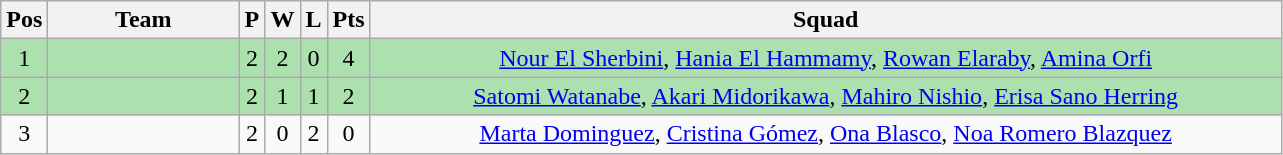<table class="wikitable" style="font-size: 100%">
<tr>
<th width=20>Pos</th>
<th width=120>Team</th>
<th width=10>P</th>
<th width=10>W</th>
<th width=10>L</th>
<th width=20>Pts</th>
<th width=600>Squad</th>
</tr>
<tr align=center style="background:#ACE1AF;">
<td>1</td>
<td align="left"></td>
<td>2</td>
<td>2</td>
<td>0</td>
<td>4</td>
<td><a href='#'>Nour El Sherbini</a>, <a href='#'>Hania El Hammamy</a>, <a href='#'>Rowan Elaraby</a>, <a href='#'>Amina Orfi</a></td>
</tr>
<tr align=center style="background:#ACE1AF;">
<td>2</td>
<td align="left"></td>
<td>2</td>
<td>1</td>
<td>1</td>
<td>2</td>
<td><a href='#'>Satomi Watanabe</a>, <a href='#'>Akari Midorikawa</a>, <a href='#'>Mahiro Nishio</a>, <a href='#'>Erisa Sano Herring</a></td>
</tr>
<tr align=center>
<td>3</td>
<td align="left"></td>
<td>2</td>
<td>0</td>
<td>2</td>
<td>0</td>
<td><a href='#'>Marta Dominguez</a>, <a href='#'>Cristina Gómez</a>, <a href='#'>Ona Blasco</a>, <a href='#'>Noa Romero Blazquez</a></td>
</tr>
</table>
